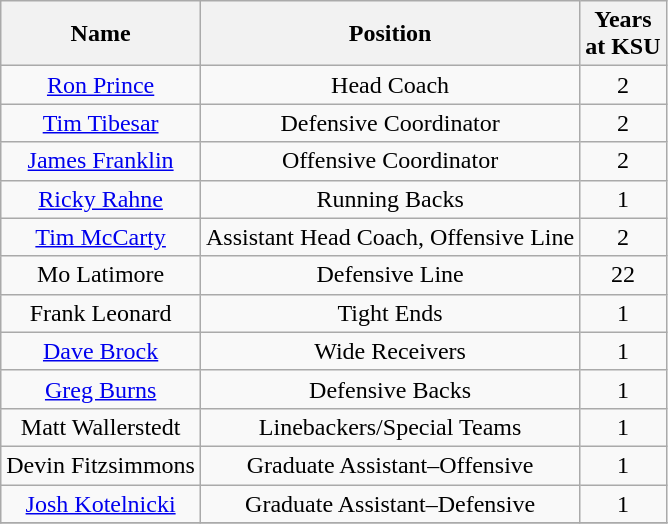<table class="wikitable">
<tr>
<th>Name</th>
<th>Position</th>
<th>Years<br>at KSU</th>
</tr>
<tr align="center">
<td><a href='#'>Ron Prince</a></td>
<td>Head Coach</td>
<td>2</td>
</tr>
<tr align="center">
<td><a href='#'>Tim Tibesar</a></td>
<td>Defensive Coordinator</td>
<td>2</td>
</tr>
<tr align="center">
<td><a href='#'>James Franklin</a></td>
<td>Offensive Coordinator</td>
<td>2</td>
</tr>
<tr align="center">
<td><a href='#'>Ricky Rahne</a></td>
<td>Running Backs</td>
<td>1</td>
</tr>
<tr align="center">
<td><a href='#'>Tim McCarty</a></td>
<td>Assistant Head Coach, Offensive Line</td>
<td>2</td>
</tr>
<tr align="center">
<td>Mo Latimore</td>
<td>Defensive Line</td>
<td>22</td>
</tr>
<tr align="center">
<td>Frank Leonard</td>
<td>Tight Ends</td>
<td>1</td>
</tr>
<tr align="center">
<td><a href='#'>Dave Brock</a></td>
<td>Wide Receivers</td>
<td>1</td>
</tr>
<tr align="center">
<td><a href='#'>Greg Burns</a></td>
<td>Defensive Backs</td>
<td>1</td>
</tr>
<tr align="center">
<td>Matt Wallerstedt</td>
<td>Linebackers/Special Teams</td>
<td>1</td>
</tr>
<tr align="center">
<td>Devin Fitzsimmons</td>
<td>Graduate Assistant–Offensive</td>
<td>1</td>
</tr>
<tr align="center">
<td><a href='#'>Josh Kotelnicki</a></td>
<td>Graduate Assistant–Defensive</td>
<td>1</td>
</tr>
<tr align="center">
</tr>
</table>
